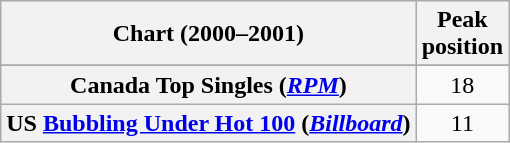<table class="wikitable sortable plainrowheaders">
<tr>
<th scope="col">Chart (2000–2001)</th>
<th scope="col">Peak<br>position</th>
</tr>
<tr>
</tr>
<tr>
<th scope="row">Canada Top Singles (<em><a href='#'>RPM</a></em>)</th>
<td align="center">18</td>
</tr>
<tr>
<th scope="row">US <a href='#'>Bubbling Under Hot 100</a> (<em><a href='#'>Billboard</a></em>)</th>
<td align="center">11</td>
</tr>
</table>
